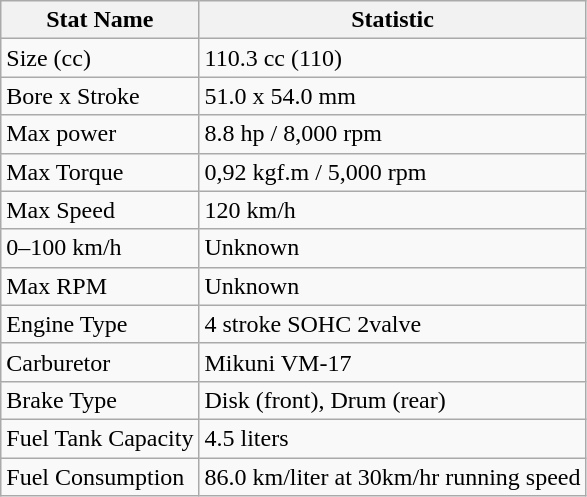<table class="wikitable">
<tr>
<th>Stat Name</th>
<th>Statistic</th>
</tr>
<tr>
<td>Size (cc)</td>
<td>110.3 cc (110)</td>
</tr>
<tr>
<td>Bore x Stroke</td>
<td>51.0 x 54.0 mm</td>
</tr>
<tr>
<td>Max power</td>
<td>8.8 hp / 8,000 rpm</td>
</tr>
<tr>
<td>Max Torque</td>
<td>0,92 kgf.m / 5,000 rpm</td>
</tr>
<tr>
<td>Max Speed</td>
<td>120 km/h</td>
</tr>
<tr>
<td>0–100 km/h</td>
<td>Unknown</td>
</tr>
<tr>
<td>Max RPM</td>
<td>Unknown</td>
</tr>
<tr>
<td>Engine Type</td>
<td>4 stroke SOHC 2valve</td>
</tr>
<tr>
<td>Carburetor</td>
<td>Mikuni VM-17</td>
</tr>
<tr>
<td>Brake Type</td>
<td>Disk (front), Drum (rear)</td>
</tr>
<tr>
<td>Fuel Tank Capacity</td>
<td>4.5 liters</td>
</tr>
<tr>
<td>Fuel Consumption</td>
<td>86.0 km/liter at 30km/hr running speed</td>
</tr>
</table>
